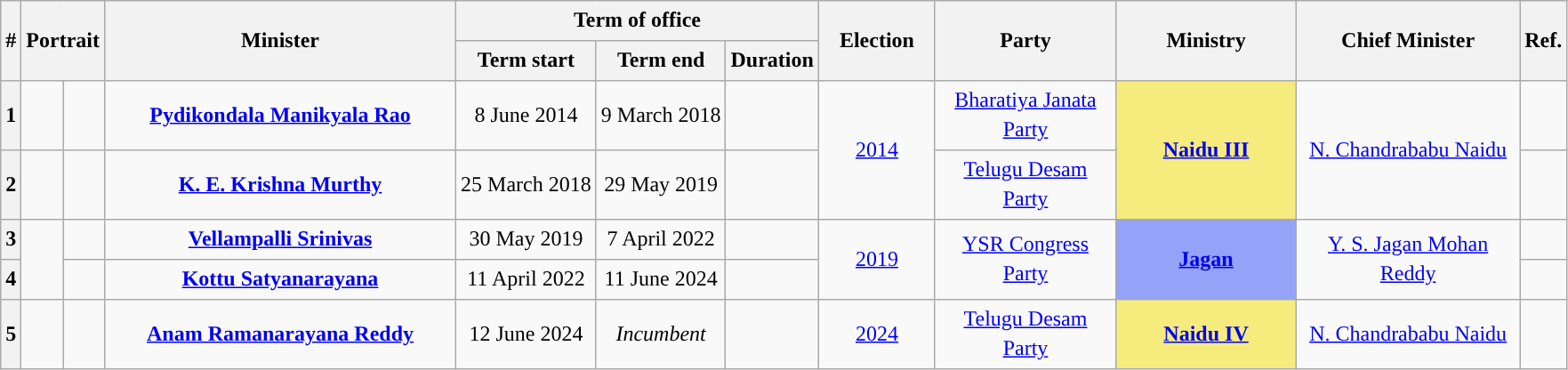<table class="wikitable" style="line-height:1.4em; text-align:center">
<tr>
<th rowspan=2>#</th>
<th rowspan=2 colspan="2">Portrait</th>
<th rowspan=2 style="width:16em">Minister<br></th>
<th colspan="3">Term of office</th>
<th rowspan=2 style="width:5em">Election<br></th>
<th rowspan=2 style="width:8em">Party</th>
<th rowspan=2 style="width:8em">Ministry</th>
<th rowspan=2 style="width:10em">Chief Minister</th>
<th rowspan=2>Ref.</th>
</tr>
<tr>
<th>Term start</th>
<th>Term end</th>
<th>Duration</th>
</tr>
<tr>
<th>1</th>
<td></td>
<td></td>
<td><strong><a href='#'>Pydikondala Manikyala Rao</a></strong><br></td>
<td>8 June 2014</td>
<td>9 March 2018</td>
<td><strong></strong></td>
<td rowspan=2><a href='#'>2014</a><br></td>
<td><a href='#'>Bharatiya Janata Party</a></td>
<td rowspan=2 bgcolor="#F5EC7D"><strong><a href='#'>Naidu III</a></strong></td>
<td rowspan=2><a href='#'>N. Chandrababu Naidu</a></td>
<td></td>
</tr>
<tr>
<th>2</th>
<td></td>
<td></td>
<td><strong><a href='#'>K. E. Krishna Murthy</a></strong><br></td>
<td>25 March 2018</td>
<td>29 May 2019</td>
<td><strong></strong></td>
<td><a href='#'>Telugu Desam Party</a></td>
<td></td>
</tr>
<tr>
<th>3</th>
<td rowspan=2></td>
<td></td>
<td><strong><a href='#'>Vellampalli Srinivas</a></strong><br></td>
<td>30 May 2019</td>
<td>7 April 2022</td>
<td><strong></strong></td>
<td rowspan=2><a href='#'>2019</a><br></td>
<td rowspan="2"><a href='#'>YSR Congress Party</a></td>
<td rowspan=2 bgcolor="#94A2F7"><strong><a href='#'>Jagan</a></strong></td>
<td rowspan="2"><a href='#'>Y. S. Jagan Mohan Reddy</a></td>
<td></td>
</tr>
<tr>
<th>4</th>
<td></td>
<td><strong><a href='#'>Kottu Satyanarayana</a></strong><br></td>
<td>11 April 2022</td>
<td>11 June 2024</td>
<td><strong></strong></td>
<td></td>
</tr>
<tr>
<th>5</th>
<td></td>
<td></td>
<td><strong><a href='#'>Anam Ramanarayana Reddy</a></strong><br></td>
<td>12 June 2024</td>
<td><em>Incumbent</em></td>
<td><strong></strong></td>
<td><a href='#'>2024</a><br></td>
<td><a href='#'>Telugu Desam Party</a></td>
<td bgcolor="#F5EC7D"><strong><a href='#'>Naidu IV</a></strong></td>
<td><a href='#'>N. Chandrababu Naidu</a></td>
<td></td>
</tr>
</table>
